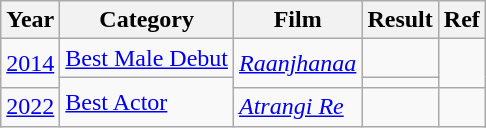<table class="wikitable plainrowheaders sortable">
<tr>
<th>Year</th>
<th>Category</th>
<th>Film</th>
<th>Result</th>
<th>Ref</th>
</tr>
<tr>
<td rowspan="2"><a href='#'>2014</a></td>
<td><a href='#'>Best Male Debut</a></td>
<td rowspan="2"><em><a href='#'>Raanjhanaa</a></em></td>
<td></td>
<td rowspan=2></td>
</tr>
<tr>
<td rowspan="2"><a href='#'>Best Actor</a></td>
<td></td>
</tr>
<tr>
<td><a href='#'>2022</a></td>
<td><em><a href='#'>Atrangi Re</a></em></td>
<td></td>
<td></td>
</tr>
</table>
